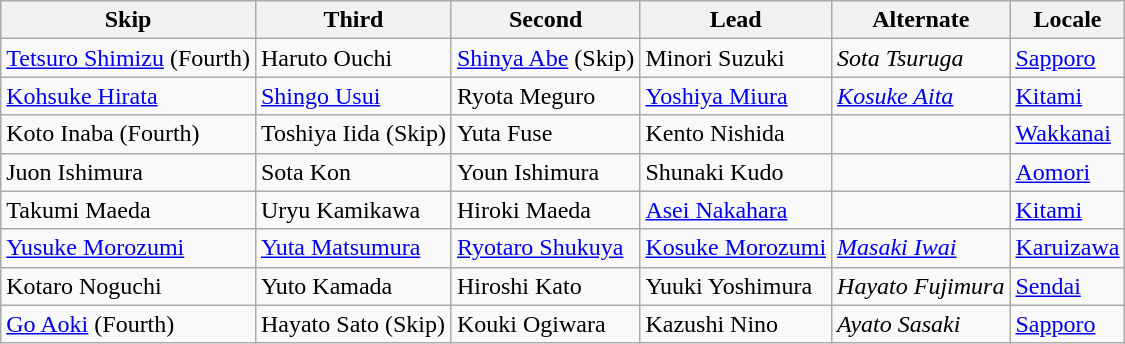<table class=wikitable>
<tr>
<th scope="col">Skip</th>
<th scope="col">Third</th>
<th scope="col">Second</th>
<th scope="col">Lead</th>
<th scope="col">Alternate</th>
<th scope="col">Locale</th>
</tr>
<tr>
<td><a href='#'>Tetsuro Shimizu</a> (Fourth)</td>
<td>Haruto Ouchi</td>
<td><a href='#'>Shinya Abe</a> (Skip)</td>
<td>Minori Suzuki</td>
<td><em>Sota Tsuruga</em></td>
<td> <a href='#'>Sapporo</a></td>
</tr>
<tr>
<td><a href='#'>Kohsuke Hirata</a></td>
<td><a href='#'>Shingo Usui</a></td>
<td>Ryota Meguro</td>
<td><a href='#'>Yoshiya Miura</a></td>
<td><em><a href='#'>Kosuke Aita</a></em></td>
<td> <a href='#'>Kitami</a></td>
</tr>
<tr>
<td>Koto Inaba (Fourth)</td>
<td>Toshiya Iida (Skip)</td>
<td>Yuta Fuse</td>
<td>Kento Nishida</td>
<td></td>
<td> <a href='#'>Wakkanai</a></td>
</tr>
<tr>
<td>Juon Ishimura</td>
<td>Sota Kon</td>
<td>Youn Ishimura</td>
<td>Shunaki Kudo</td>
<td></td>
<td> <a href='#'>Aomori</a></td>
</tr>
<tr>
<td>Takumi Maeda</td>
<td>Uryu Kamikawa</td>
<td>Hiroki Maeda</td>
<td><a href='#'>Asei Nakahara</a></td>
<td></td>
<td> <a href='#'>Kitami</a></td>
</tr>
<tr>
<td><a href='#'>Yusuke Morozumi</a></td>
<td><a href='#'>Yuta Matsumura</a></td>
<td><a href='#'>Ryotaro Shukuya</a></td>
<td><a href='#'>Kosuke Morozumi</a></td>
<td><em><a href='#'>Masaki Iwai</a></em></td>
<td> <a href='#'>Karuizawa</a></td>
</tr>
<tr>
<td>Kotaro Noguchi</td>
<td>Yuto Kamada</td>
<td>Hiroshi Kato</td>
<td>Yuuki Yoshimura</td>
<td><em>Hayato Fujimura</em></td>
<td> <a href='#'>Sendai</a></td>
</tr>
<tr>
<td><a href='#'>Go Aoki</a> (Fourth)</td>
<td>Hayato Sato (Skip)</td>
<td>Kouki Ogiwara</td>
<td>Kazushi Nino</td>
<td><em>Ayato Sasaki</em></td>
<td> <a href='#'>Sapporo</a></td>
</tr>
</table>
